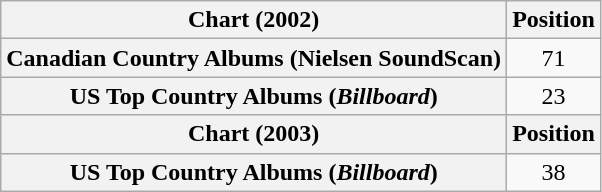<table class="wikitable plainrowheaders" style="text-align:center">
<tr>
<th scope="col">Chart (2002)</th>
<th scope="col">Position</th>
</tr>
<tr>
<th scope="row">Canadian Country Albums (Nielsen SoundScan)</th>
<td>71</td>
</tr>
<tr>
<th scope="row">US Top Country Albums (<em>Billboard</em>)</th>
<td>23</td>
</tr>
<tr>
<th scope="col">Chart (2003)</th>
<th scope="col">Position</th>
</tr>
<tr>
<th scope="row">US Top Country Albums (<em>Billboard</em>)</th>
<td>38</td>
</tr>
</table>
